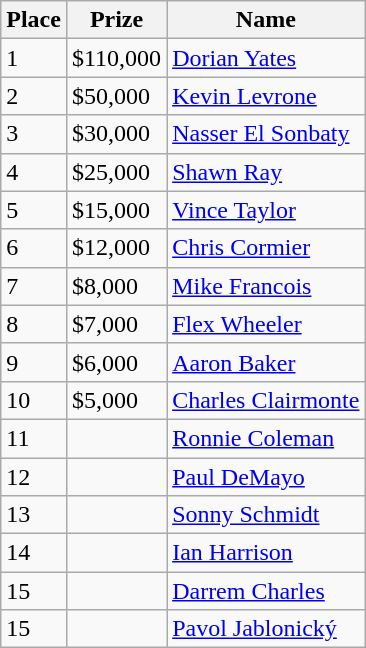<table class="wikitable">
<tr>
<th>Place</th>
<th>Prize</th>
<th>Name</th>
</tr>
<tr>
<td>1</td>
<td>$110,000</td>
<td> <a href='#'>Dorian Yates</a></td>
</tr>
<tr>
<td>2</td>
<td>$50,000</td>
<td> <a href='#'>Kevin Levrone</a></td>
</tr>
<tr>
<td>3</td>
<td>$30,000</td>
<td> <a href='#'>Nasser El Sonbaty</a></td>
</tr>
<tr>
<td>4</td>
<td>$25,000</td>
<td> <a href='#'>Shawn Ray</a></td>
</tr>
<tr>
<td>5</td>
<td>$15,000</td>
<td> <a href='#'>Vince Taylor</a></td>
</tr>
<tr>
<td>6</td>
<td>$12,000</td>
<td> <a href='#'>Chris Cormier</a></td>
</tr>
<tr>
<td>7</td>
<td>$8,000</td>
<td> <a href='#'>Mike Francois</a></td>
</tr>
<tr>
<td>8</td>
<td>$7,000</td>
<td> <a href='#'>Flex Wheeler</a></td>
</tr>
<tr>
<td>9</td>
<td>$6,000</td>
<td> <a href='#'>Aaron Baker</a></td>
</tr>
<tr>
<td>10</td>
<td>$5,000</td>
<td> <a href='#'>Charles Clairmonte</a></td>
</tr>
<tr>
<td>11</td>
<td></td>
<td> <a href='#'>Ronnie Coleman</a></td>
</tr>
<tr>
<td>12</td>
<td></td>
<td> <a href='#'>Paul DeMayo</a></td>
</tr>
<tr>
<td>13</td>
<td></td>
<td> <a href='#'>Sonny Schmidt</a></td>
</tr>
<tr>
<td>14</td>
<td></td>
<td> <a href='#'>Ian Harrison</a></td>
</tr>
<tr>
<td>15</td>
<td></td>
<td> <a href='#'>Darrem Charles</a></td>
</tr>
<tr>
<td>15</td>
<td></td>
<td> <a href='#'>Pavol Jablonický</a></td>
</tr>
</table>
